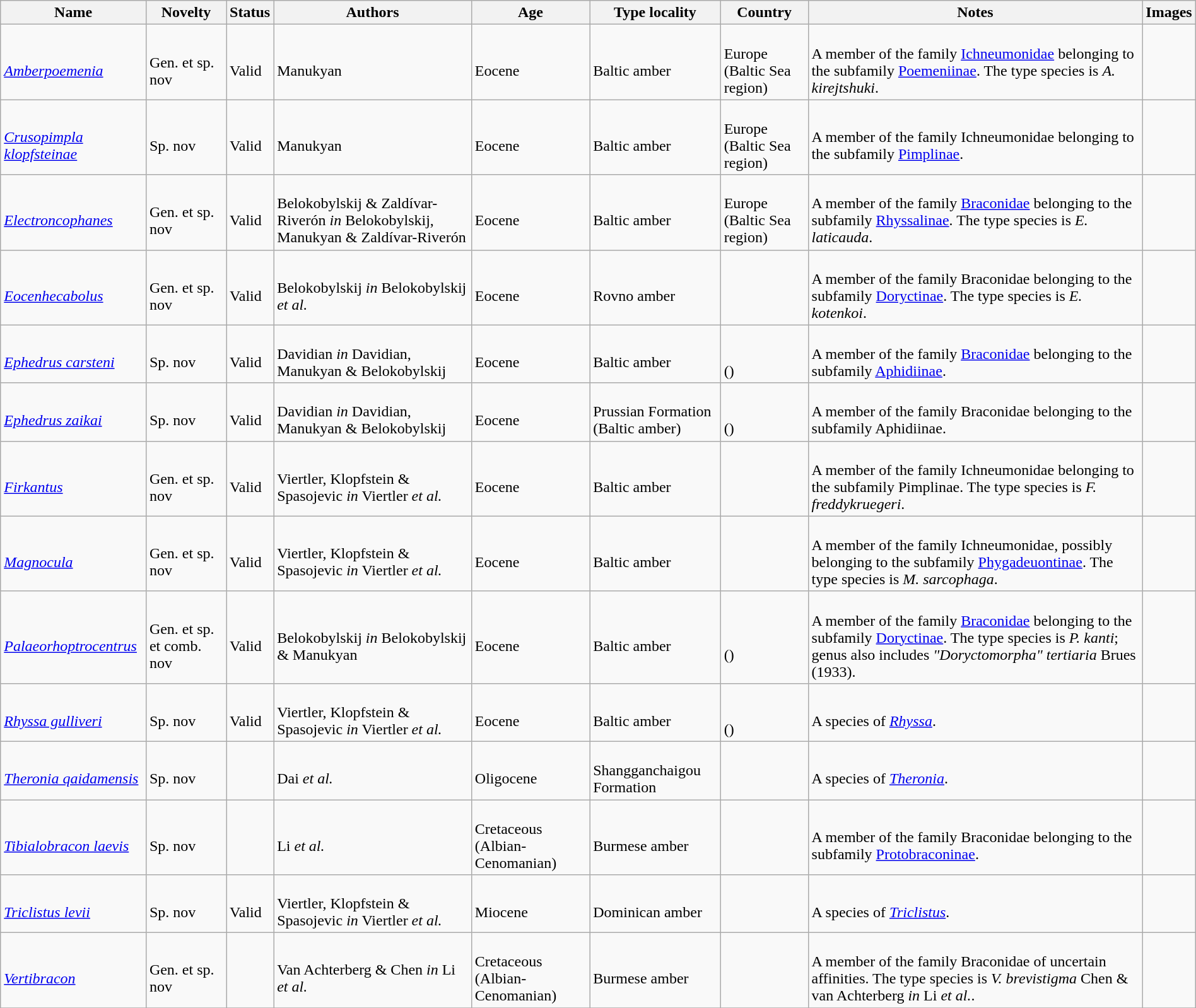<table class="wikitable sortable" align="center" width="100%">
<tr>
<th>Name</th>
<th>Novelty</th>
<th>Status</th>
<th>Authors</th>
<th>Age</th>
<th>Type locality</th>
<th>Country</th>
<th>Notes</th>
<th>Images</th>
</tr>
<tr>
<td><br><em><a href='#'>Amberpoemenia</a></em></td>
<td><br>Gen. et sp. nov</td>
<td><br>Valid</td>
<td><br>Manukyan</td>
<td><br>Eocene</td>
<td><br>Baltic amber</td>
<td><br>Europe (Baltic Sea region)</td>
<td><br>A member of the family <a href='#'>Ichneumonidae</a> belonging to the subfamily <a href='#'>Poemeniinae</a>. The type species is <em>A. kirejtshuki</em>.</td>
<td></td>
</tr>
<tr>
<td><br><em><a href='#'>Crusopimpla klopfsteinae</a></em></td>
<td><br>Sp. nov</td>
<td><br>Valid</td>
<td><br>Manukyan</td>
<td><br>Eocene</td>
<td><br>Baltic amber</td>
<td><br>Europe (Baltic Sea region)</td>
<td><br>A member of the family Ichneumonidae belonging to the subfamily <a href='#'>Pimplinae</a>.</td>
<td></td>
</tr>
<tr>
<td><br><em><a href='#'>Electroncophanes</a></em></td>
<td><br>Gen. et sp. nov</td>
<td><br>Valid</td>
<td><br>Belokobylskij & Zaldívar-Riverón <em>in</em> Belokobylskij, Manukyan & Zaldívar-Riverón</td>
<td><br>Eocene</td>
<td><br>Baltic amber</td>
<td><br>Europe (Baltic Sea region)</td>
<td><br>A member of the family <a href='#'>Braconidae</a> belonging to the subfamily <a href='#'>Rhyssalinae</a>. The type species is <em>E. laticauda</em>.</td>
<td></td>
</tr>
<tr>
<td><br><em><a href='#'>Eocenhecabolus</a></em></td>
<td><br>Gen. et sp. nov</td>
<td><br>Valid</td>
<td><br>Belokobylskij <em>in</em> Belokobylskij <em>et al.</em></td>
<td><br>Eocene</td>
<td><br>Rovno amber</td>
<td><br></td>
<td><br>A member of the family Braconidae belonging to the subfamily <a href='#'>Doryctinae</a>. The type species is <em>E. kotenkoi</em>.</td>
<td></td>
</tr>
<tr>
<td><br><em><a href='#'>Ephedrus carsteni</a></em></td>
<td><br>Sp. nov</td>
<td><br>Valid</td>
<td><br>Davidian <em>in</em> Davidian, Manukyan & Belokobylskij</td>
<td><br>Eocene</td>
<td><br>Baltic amber</td>
<td><br><br>()</td>
<td><br>A member of the family <a href='#'>Braconidae</a> belonging to the subfamily <a href='#'>Aphidiinae</a>.</td>
<td></td>
</tr>
<tr>
<td><br><em><a href='#'>Ephedrus zaikai</a></em></td>
<td><br>Sp. nov</td>
<td><br>Valid</td>
<td><br>Davidian <em>in</em> Davidian, Manukyan & Belokobylskij</td>
<td><br>Eocene</td>
<td><br>Prussian Formation<br>(Baltic amber)</td>
<td><br><br>()</td>
<td><br>A member of the family Braconidae belonging to the subfamily Aphidiinae.</td>
<td></td>
</tr>
<tr>
<td><br><em><a href='#'>Firkantus</a></em></td>
<td><br>Gen. et sp. nov</td>
<td><br>Valid</td>
<td><br>Viertler, Klopfstein & Spasojevic <em>in</em> Viertler <em>et al.</em></td>
<td><br>Eocene</td>
<td><br>Baltic amber</td>
<td><br></td>
<td><br>A member of the family Ichneumonidae belonging to the subfamily Pimplinae. The type species is <em>F. freddykruegeri</em>.</td>
<td></td>
</tr>
<tr>
<td><br><em><a href='#'>Magnocula</a></em></td>
<td><br>Gen. et sp. nov</td>
<td><br>Valid</td>
<td><br>Viertler, Klopfstein & Spasojevic <em>in</em> Viertler <em>et al.</em></td>
<td><br>Eocene</td>
<td><br>Baltic amber</td>
<td><br></td>
<td><br>A member of the family Ichneumonidae, possibly belonging to the subfamily <a href='#'>Phygadeuontinae</a>. The type species is <em>M. sarcophaga</em>.</td>
<td></td>
</tr>
<tr>
<td><br><em><a href='#'>Palaeorhoptrocentrus</a></em></td>
<td><br>Gen. et sp. et comb. nov</td>
<td><br>Valid</td>
<td><br>Belokobylskij <em>in</em> Belokobylskij & Manukyan</td>
<td><br>Eocene</td>
<td><br>Baltic amber</td>
<td><br><br>()</td>
<td><br>A member of the family <a href='#'>Braconidae</a> belonging to the subfamily <a href='#'>Doryctinae</a>. The type species is <em>P. kanti</em>; genus also includes <em>"Doryctomorpha" tertiaria</em> Brues (1933).</td>
<td></td>
</tr>
<tr>
<td><br><em><a href='#'>Rhyssa gulliveri</a></em></td>
<td><br>Sp. nov</td>
<td><br>Valid</td>
<td><br>Viertler, Klopfstein & Spasojevic <em>in</em> Viertler <em>et al.</em></td>
<td><br>Eocene</td>
<td><br>Baltic amber</td>
<td><br><br>()</td>
<td><br>A species of <em><a href='#'>Rhyssa</a></em>.</td>
<td></td>
</tr>
<tr>
<td><br><em><a href='#'>Theronia qaidamensis</a></em></td>
<td><br>Sp. nov</td>
<td></td>
<td><br>Dai <em>et al.</em></td>
<td><br>Oligocene</td>
<td><br>Shangganchaigou Formation</td>
<td><br></td>
<td><br>A species of <em><a href='#'>Theronia</a></em>.</td>
<td></td>
</tr>
<tr>
<td><br><em><a href='#'>Tibialobracon laevis</a></em></td>
<td><br>Sp. nov</td>
<td></td>
<td><br>Li <em>et al.</em></td>
<td><br>Cretaceous (Albian-Cenomanian)</td>
<td><br>Burmese amber</td>
<td><br></td>
<td><br>A member of the family Braconidae belonging to the subfamily <a href='#'>Protobraconinae</a>.</td>
<td></td>
</tr>
<tr>
<td><br><em><a href='#'>Triclistus levii</a></em></td>
<td><br>Sp. nov</td>
<td><br>Valid</td>
<td><br>Viertler, Klopfstein & Spasojevic <em>in</em> Viertler <em>et al.</em></td>
<td><br>Miocene</td>
<td><br>Dominican amber</td>
<td><br></td>
<td><br>A species of <em><a href='#'>Triclistus</a></em>.</td>
<td></td>
</tr>
<tr>
<td><br><em><a href='#'>Vertibracon</a></em></td>
<td><br>Gen. et sp. nov</td>
<td></td>
<td><br>Van Achterberg & Chen <em>in</em> Li <em>et al.</em></td>
<td><br>Cretaceous (Albian-Cenomanian)</td>
<td><br>Burmese amber</td>
<td><br></td>
<td><br>A member of the family Braconidae of uncertain affinities. The type species is <em>V. brevistigma</em> Chen & van Achterberg <em>in</em> Li <em>et al.</em>.</td>
<td></td>
</tr>
<tr>
</tr>
</table>
